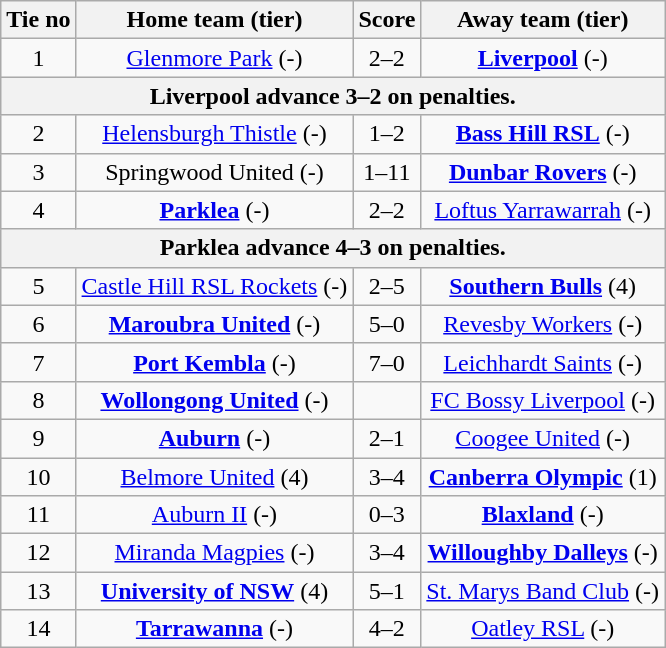<table class="wikitable" style="text-align:center">
<tr>
<th>Tie no</th>
<th>Home team (tier)</th>
<th>Score</th>
<th>Away team (tier)</th>
</tr>
<tr>
<td>1</td>
<td><a href='#'>Glenmore Park</a> (-)</td>
<td>2–2</td>
<td><strong><a href='#'>Liverpool</a></strong> (-)</td>
</tr>
<tr>
<th colspan="5"><strong>Liverpool advance 3–2 on penalties.</strong></th>
</tr>
<tr>
<td>2</td>
<td><a href='#'>Helensburgh Thistle</a> (-)</td>
<td>1–2</td>
<td><strong><a href='#'>Bass Hill RSL</a></strong> (-)</td>
</tr>
<tr>
<td>3</td>
<td>Springwood United (-)</td>
<td>1–11</td>
<td><strong><a href='#'>Dunbar Rovers</a></strong> (-)</td>
</tr>
<tr>
<td>4</td>
<td><strong><a href='#'>Parklea</a></strong> (-)</td>
<td>2–2</td>
<td><a href='#'>Loftus Yarrawarrah</a> (-)</td>
</tr>
<tr>
<th colspan="5"><strong>Parklea advance 4–3 on penalties.</strong></th>
</tr>
<tr>
<td>5</td>
<td><a href='#'>Castle Hill RSL Rockets</a> (-)</td>
<td>2–5</td>
<td><strong><a href='#'>Southern Bulls</a></strong> (4)</td>
</tr>
<tr>
<td>6</td>
<td><strong><a href='#'>Maroubra United</a></strong> (-)</td>
<td>5–0</td>
<td><a href='#'>Revesby Workers</a> (-)</td>
</tr>
<tr>
<td>7</td>
<td><strong><a href='#'>Port Kembla</a></strong> (-)</td>
<td>7–0</td>
<td><a href='#'>Leichhardt Saints</a> (-)</td>
</tr>
<tr>
<td>8</td>
<td><strong><a href='#'>Wollongong United</a></strong> (-)</td>
<td></td>
<td><a href='#'>FC Bossy Liverpool</a> (-)</td>
</tr>
<tr>
<td>9</td>
<td><strong><a href='#'>Auburn</a></strong> (-)</td>
<td>2–1</td>
<td><a href='#'>Coogee United</a> (-)</td>
</tr>
<tr>
<td>10</td>
<td><a href='#'>Belmore United</a> (4)</td>
<td>3–4</td>
<td><strong><a href='#'>Canberra Olympic</a></strong> (1)</td>
</tr>
<tr>
<td>11</td>
<td><a href='#'>Auburn II</a> (-)</td>
<td>0–3</td>
<td><strong><a href='#'>Blaxland</a></strong> (-)</td>
</tr>
<tr>
<td>12</td>
<td><a href='#'>Miranda Magpies</a> (-)</td>
<td>3–4</td>
<td><strong><a href='#'>Willoughby Dalleys</a></strong> (-)</td>
</tr>
<tr>
<td>13</td>
<td><strong><a href='#'>University of NSW</a></strong> (4)</td>
<td>5–1</td>
<td><a href='#'>St. Marys Band Club</a> (-)</td>
</tr>
<tr>
<td>14</td>
<td><strong><a href='#'>Tarrawanna</a></strong> (-)</td>
<td>4–2</td>
<td><a href='#'>Oatley RSL</a> (-)</td>
</tr>
</table>
